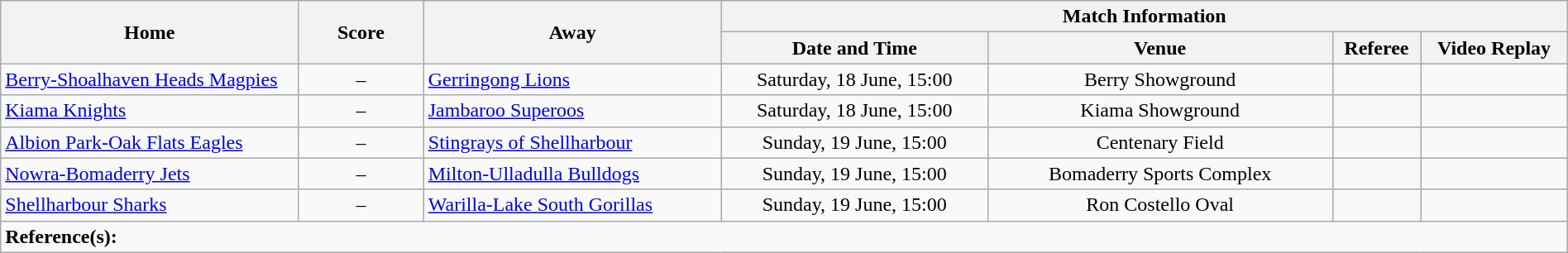<table class="wikitable" width="100% text-align:center;">
<tr>
<th rowspan="2" width="19%">Home</th>
<th rowspan="2" width="8%">Score</th>
<th rowspan="2" width="19%">Away</th>
<th colspan="4">Match Information</th>
</tr>
<tr bgcolor="#CCCCCC">
<th width="17%">Date and Time</th>
<th width="22%">Venue</th>
<th>Referee</th>
<th>Video Replay</th>
</tr>
<tr>
<td> <a href='#'>Berry-Shoalhaven Heads Magpies</a></td>
<td style="text-align:center;">–</td>
<td> <a href='#'>Gerringong Lions</a></td>
<td style="text-align:center;">Saturday, 18 June, 15:00</td>
<td style="text-align:center;">Berry Showground</td>
<td style="text-align:center;"></td>
<td style="text-align:center;"></td>
</tr>
<tr>
<td> <a href='#'>Kiama Knights</a></td>
<td style="text-align:center;">–</td>
<td> <a href='#'>Jambaroo Superoos</a></td>
<td style="text-align:center;">Saturday, 18 June, 15:00</td>
<td style="text-align:center;">Kiama Showground</td>
<td style="text-align:center;"></td>
<td style="text-align:center;"></td>
</tr>
<tr>
<td> <a href='#'>Albion Park-Oak Flats Eagles</a></td>
<td style="text-align:center;">–</td>
<td> <a href='#'>Stingrays of Shellharbour</a></td>
<td style="text-align:center;">Sunday, 19 June, 15:00</td>
<td style="text-align:center;">Centenary Field</td>
<td style="text-align:center;"></td>
<td style="text-align:center;"></td>
</tr>
<tr>
<td> <a href='#'>Nowra-Bomaderry Jets</a></td>
<td style="text-align:center;">–</td>
<td> <a href='#'>Milton-Ulladulla Bulldogs</a></td>
<td style="text-align:center;">Sunday, 19 June, 15:00</td>
<td style="text-align:center;">Bomaderry Sports Complex</td>
<td style="text-align:center;"></td>
<td style="text-align:center;"></td>
</tr>
<tr>
<td> <a href='#'>Shellharbour Sharks</a></td>
<td style="text-align:center;">–</td>
<td> <a href='#'>Warilla-Lake South Gorillas</a></td>
<td style="text-align:center;">Sunday, 19 June, 15:00</td>
<td style="text-align:center;">Ron Costello Oval</td>
<td style="text-align:center;"></td>
<td style="text-align:center;"></td>
</tr>
<tr>
<td colspan="7"><strong>Reference(s):</strong></td>
</tr>
</table>
